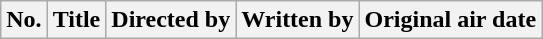<table class="wikitable plainrowheaders">
<tr>
<th style="background:#;">No.</th>
<th style="background:#;">Title</th>
<th style="background:#;">Directed by</th>
<th style="background:#;">Written by</th>
<th style="background:#;">Original air date<br>










</th>
</tr>
</table>
